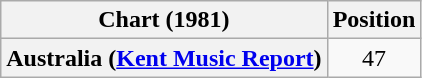<table class="wikitable sortable plainrowheaders" style="text-align:center">
<tr>
<th>Chart (1981)</th>
<th>Position</th>
</tr>
<tr>
<th scope="row">Australia (<a href='#'>Kent Music Report</a>)</th>
<td>47</td>
</tr>
</table>
